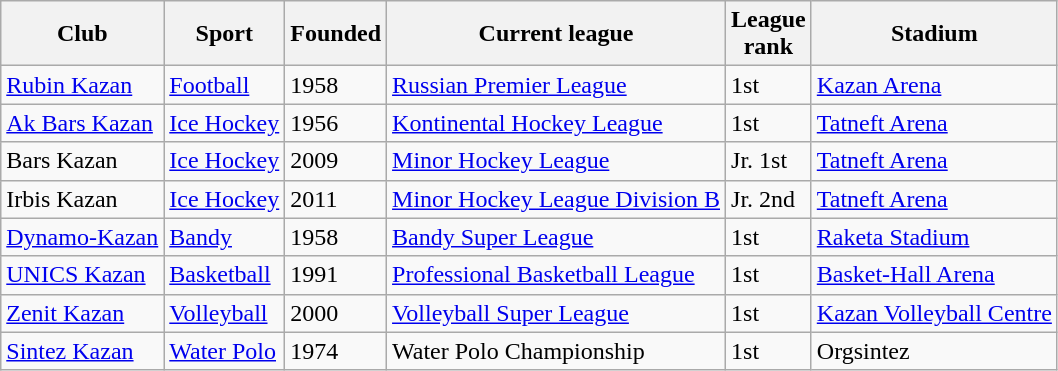<table class="wikitable">
<tr>
<th>Club</th>
<th>Sport</th>
<th>Founded</th>
<th>Current league</th>
<th>League<br>rank</th>
<th>Stadium</th>
</tr>
<tr>
<td><a href='#'>Rubin Kazan</a></td>
<td><a href='#'>Football</a></td>
<td>1958</td>
<td><a href='#'>Russian Premier League</a></td>
<td>1st</td>
<td><a href='#'>Kazan Arena</a></td>
</tr>
<tr>
<td><a href='#'>Ak Bars Kazan</a></td>
<td><a href='#'>Ice Hockey</a></td>
<td>1956</td>
<td><a href='#'>Kontinental Hockey League</a></td>
<td>1st</td>
<td><a href='#'>Tatneft Arena</a></td>
</tr>
<tr>
<td>Bars Kazan</td>
<td><a href='#'>Ice Hockey</a></td>
<td>2009</td>
<td><a href='#'>Minor Hockey League</a></td>
<td>Jr. 1st</td>
<td><a href='#'>Tatneft Arena</a></td>
</tr>
<tr>
<td>Irbis Kazan</td>
<td><a href='#'>Ice Hockey</a></td>
<td>2011</td>
<td><a href='#'>Minor Hockey League Division B</a></td>
<td>Jr. 2nd</td>
<td><a href='#'>Tatneft Arena</a></td>
</tr>
<tr>
<td><a href='#'>Dynamo-Kazan</a></td>
<td><a href='#'>Bandy</a></td>
<td>1958</td>
<td><a href='#'>Bandy Super League</a></td>
<td>1st</td>
<td><a href='#'>Raketa Stadium</a></td>
</tr>
<tr>
<td><a href='#'>UNICS Kazan</a></td>
<td><a href='#'>Basketball</a></td>
<td>1991</td>
<td><a href='#'>Professional Basketball League</a></td>
<td>1st</td>
<td><a href='#'>Basket-Hall Arena</a></td>
</tr>
<tr>
<td><a href='#'>Zenit Kazan</a></td>
<td><a href='#'>Volleyball</a></td>
<td>2000</td>
<td><a href='#'>Volleyball Super League</a></td>
<td>1st</td>
<td><a href='#'>Kazan Volleyball Centre</a></td>
</tr>
<tr>
<td><a href='#'>Sintez Kazan</a></td>
<td><a href='#'>Water Polo</a></td>
<td>1974</td>
<td>Water Polo Championship</td>
<td>1st</td>
<td>Orgsintez</td>
</tr>
</table>
